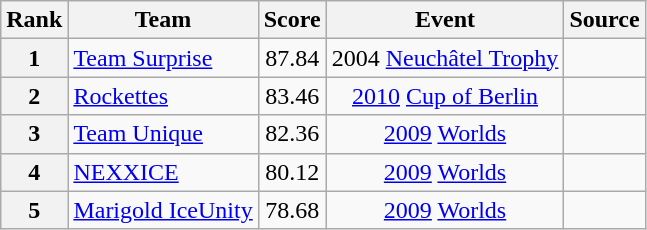<table class="wikitable sortable" style="text-align:center">
<tr>
<th>Rank</th>
<th>Team</th>
<th>Score</th>
<th>Event</th>
<th>Source</th>
</tr>
<tr>
<th>1</th>
<td align="left"> <a href='#'>Team Surprise</a></td>
<td>87.84</td>
<td>2004 <a href='#'>Neuchâtel Trophy</a></td>
<td></td>
</tr>
<tr>
<th>2</th>
<td align="left"> <a href='#'>Rockettes</a></td>
<td>83.46</td>
<td><a href='#'>2010</a> <a href='#'>Cup of Berlin</a></td>
<td></td>
</tr>
<tr>
<th>3</th>
<td align="left"> <a href='#'>Team Unique</a></td>
<td>82.36</td>
<td><a href='#'>2009</a> <a href='#'>Worlds</a></td>
<td></td>
</tr>
<tr>
<th>4</th>
<td align="left"> <a href='#'>NEXXICE</a></td>
<td>80.12</td>
<td><a href='#'>2009</a> <a href='#'>Worlds</a></td>
<td></td>
</tr>
<tr>
<th>5</th>
<td align="left"> <a href='#'>Marigold IceUnity</a></td>
<td>78.68</td>
<td><a href='#'>2009</a> <a href='#'>Worlds</a></td>
<td></td>
</tr>
</table>
